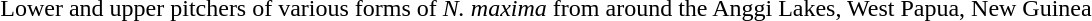<table class="toccolours" style="margin:auto">
<tr>
<td></td>
</tr>
<tr>
<td>Lower and upper pitchers of various forms of <em>N. maxima</em> from around the Anggi Lakes, West Papua, New Guinea</td>
</tr>
</table>
